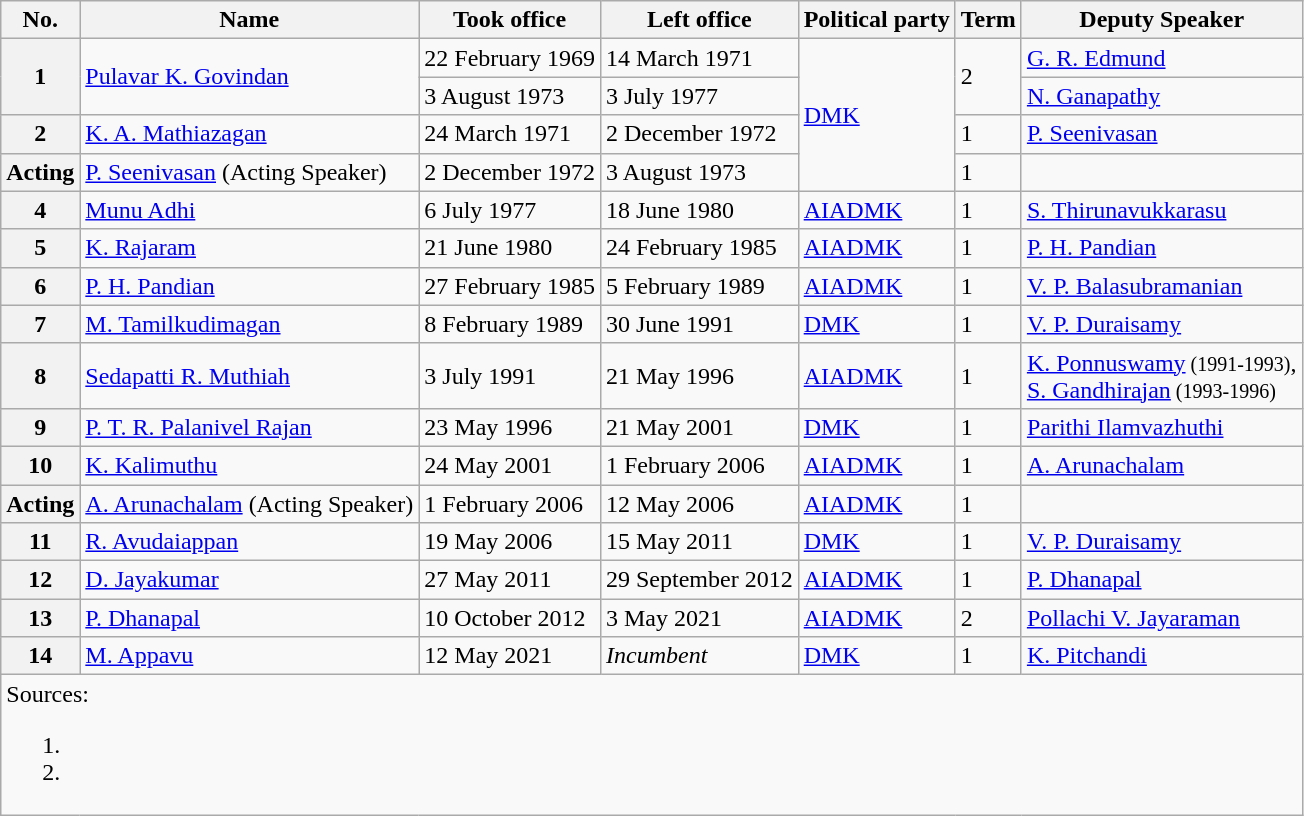<table class="wikitable sortable">
<tr>
<th>No.</th>
<th>Name</th>
<th>Took office</th>
<th>Left office</th>
<th>Political party</th>
<th>Term</th>
<th>Deputy Speaker</th>
</tr>
<tr>
<th rowspan =2>1</th>
<td rowspan =2><a href='#'>Pulavar K. Govindan</a></td>
<td>22 February 1969</td>
<td>14 March 1971</td>
<td rowspan =4><a href='#'>DMK</a></td>
<td rowspan ="2">2</td>
<td><a href='#'>G. R. Edmund</a></td>
</tr>
<tr>
<td>3 August 1973</td>
<td>3 July 1977</td>
<td><a href='#'>N. Ganapathy</a></td>
</tr>
<tr>
<th>2</th>
<td><a href='#'>K. A. Mathiazagan</a></td>
<td>24 March 1971</td>
<td>2 December 1972</td>
<td>1</td>
<td><a href='#'>P. Seenivasan</a></td>
</tr>
<tr>
<th>Acting</th>
<td><a href='#'>P. Seenivasan</a> (Acting Speaker)</td>
<td>2 December 1972</td>
<td>3 August 1973</td>
<td>1</td>
<td></td>
</tr>
<tr>
<th>4</th>
<td><a href='#'>Munu Adhi</a></td>
<td>6 July 1977</td>
<td>18 June 1980</td>
<td><a href='#'>AIADMK</a></td>
<td>1</td>
<td><a href='#'>S. Thirunavukkarasu</a></td>
</tr>
<tr>
<th>5</th>
<td><a href='#'>K. Rajaram</a></td>
<td>21 June 1980</td>
<td>24 February 1985</td>
<td><a href='#'>AIADMK</a></td>
<td>1</td>
<td><a href='#'>P. H. Pandian</a></td>
</tr>
<tr>
<th>6</th>
<td><a href='#'>P. H. Pandian</a></td>
<td>27 February 1985</td>
<td>5 February 1989</td>
<td><a href='#'>AIADMK</a></td>
<td>1</td>
<td><a href='#'>V. P. Balasubramanian</a></td>
</tr>
<tr>
<th>7</th>
<td><a href='#'>M. Tamilkudimagan</a></td>
<td>8 February 1989</td>
<td>30 June 1991</td>
<td><a href='#'>DMK</a></td>
<td>1</td>
<td><a href='#'>V. P. Duraisamy</a></td>
</tr>
<tr>
<th>8</th>
<td><a href='#'>Sedapatti R. Muthiah</a></td>
<td>3 July 1991</td>
<td>21 May 1996</td>
<td><a href='#'>AIADMK</a></td>
<td>1</td>
<td><a href='#'>K. Ponnuswamy</a><small> (1991-1993)</small>,<br><a href='#'>S. Gandhirajan</a><small> (1993-1996)</small></td>
</tr>
<tr>
<th>9</th>
<td><a href='#'>P. T. R. Palanivel Rajan</a></td>
<td>23 May 1996</td>
<td>21 May 2001</td>
<td><a href='#'>DMK</a></td>
<td>1</td>
<td><a href='#'>Parithi Ilamvazhuthi</a></td>
</tr>
<tr>
<th>10</th>
<td><a href='#'>K. Kalimuthu</a></td>
<td>24 May 2001</td>
<td>1 February 2006</td>
<td><a href='#'>AIADMK</a></td>
<td>1</td>
<td><a href='#'>A. Arunachalam</a></td>
</tr>
<tr>
<th>Acting</th>
<td><a href='#'>A. Arunachalam</a> (Acting Speaker)</td>
<td>1 February 2006</td>
<td>12 May 2006</td>
<td><a href='#'>AIADMK</a></td>
<td>1</td>
<td></td>
</tr>
<tr>
<th>11</th>
<td><a href='#'>R. Avudaiappan</a></td>
<td>19 May 2006</td>
<td>15 May 2011</td>
<td><a href='#'>DMK</a></td>
<td>1</td>
<td><a href='#'>V. P. Duraisamy</a></td>
</tr>
<tr>
<th>12</th>
<td><a href='#'>D. Jayakumar</a></td>
<td>27 May 2011</td>
<td>29 September 2012</td>
<td><a href='#'>AIADMK</a></td>
<td>1</td>
<td><a href='#'>P. Dhanapal</a></td>
</tr>
<tr>
<th>13</th>
<td><a href='#'>P. Dhanapal</a></td>
<td>10 October 2012</td>
<td>3 May 2021</td>
<td><a href='#'>AIADMK</a></td>
<td>2</td>
<td><a href='#'>Pollachi V. Jayaraman</a></td>
</tr>
<tr>
<th>14</th>
<td><a href='#'>M. Appavu</a></td>
<td>12 May 2021</td>
<td><em>Incumbent</em></td>
<td><a href='#'>DMK</a></td>
<td>1</td>
<td><a href='#'>K. Pitchandi</a></td>
</tr>
<tr>
<td colspan="7">Sources:<br><ol><li></li><li></li></ol></td>
</tr>
</table>
